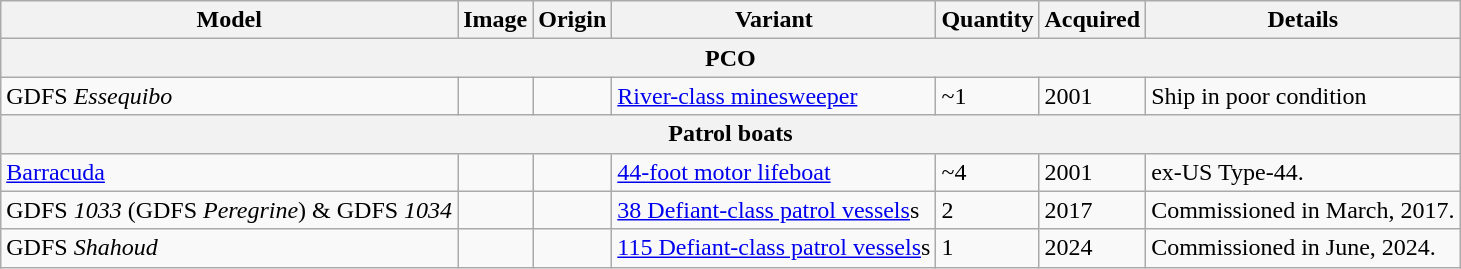<table class="wikitable">
<tr>
<th>Model</th>
<th>Image</th>
<th>Origin</th>
<th>Variant</th>
<th>Quantity</th>
<th>Acquired</th>
<th>Details</th>
</tr>
<tr>
<th colspan="7">PCO</th>
</tr>
<tr>
<td>GDFS <em>Essequibo</em></td>
<td></td>
<td></td>
<td><a href='#'>River-class minesweeper</a></td>
<td>~1</td>
<td>2001</td>
<td>Ship in poor condition</td>
</tr>
<tr>
<th colspan="7">Patrol boats</th>
</tr>
<tr>
<td><a href='#'>Barracuda</a></td>
<td></td>
<td></td>
<td><a href='#'>44-foot motor lifeboat</a></td>
<td>~4</td>
<td>2001</td>
<td>ex-US Type-44.</td>
</tr>
<tr>
<td>GDFS <em>1033</em> (GDFS <em>Peregrine</em>) & GDFS <em>1034</em></td>
<td></td>
<td></td>
<td><a href='#'>38 Defiant-class patrol vessels</a>s</td>
<td>2</td>
<td>2017</td>
<td>Commissioned in March, 2017.</td>
</tr>
<tr>
<td>GDFS <em>Shahoud</em></td>
<td></td>
<td></td>
<td><a href='#'>115 Defiant-class patrol vessels</a>s</td>
<td>1</td>
<td>2024</td>
<td>Commissioned in June, 2024.</td>
</tr>
</table>
